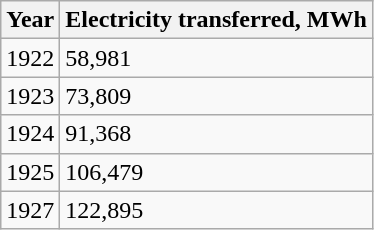<table class="wikitable">
<tr>
<th>Year</th>
<th>Electricity transferred, MWh</th>
</tr>
<tr>
<td>1922</td>
<td>58,981</td>
</tr>
<tr>
<td>1923</td>
<td>73,809</td>
</tr>
<tr>
<td>1924</td>
<td>91,368</td>
</tr>
<tr>
<td>1925</td>
<td>106,479</td>
</tr>
<tr>
<td>1927</td>
<td>122,895</td>
</tr>
</table>
